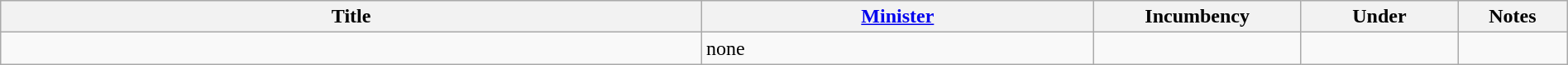<table class="wikitable" style="width:100%;">
<tr>
<th>Title</th>
<th style="width:25%;"><a href='#'>Minister</a></th>
<th style="width:160px;">Incumbency</th>
<th style="width:10%;">Under</th>
<th style="width:7%;">Notes</th>
</tr>
<tr>
<td></td>
<td>none</td>
<td></td>
<td></td>
<td></td>
</tr>
</table>
